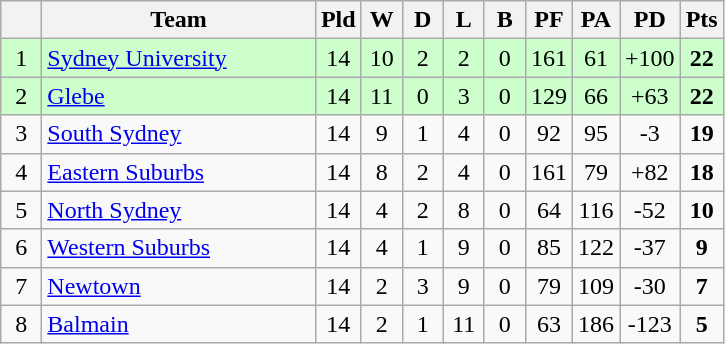<table class="wikitable" style="text-align:center;">
<tr>
<th width="20" abbr="Position"></th>
<th width="175">Team</th>
<th width="20" abbr="Played">Pld</th>
<th width="20" abbr="Won">W</th>
<th width="20" abbr="Drawn">D</th>
<th width="20" abbr="Lost">L</th>
<th width="20" abbr="Bye">B</th>
<th width="20" abbr="Points for">PF</th>
<th width="20" abbr="Points against">PA</th>
<th width="20" abbr="Points difference">PD</th>
<th width="20" abbr="Points">Pts</th>
</tr>
<tr style="background: #ccffcc;">
<td>1</td>
<td style="text-align:left;"> <a href='#'>Sydney University</a></td>
<td>14</td>
<td>10</td>
<td>2</td>
<td>2</td>
<td>0</td>
<td>161</td>
<td>61</td>
<td>+100</td>
<td><strong>22</strong></td>
</tr>
<tr style="background: #ccffcc;">
<td>2</td>
<td style="text-align:left;"> <a href='#'>Glebe</a></td>
<td>14</td>
<td>11</td>
<td>0</td>
<td>3</td>
<td>0</td>
<td>129</td>
<td>66</td>
<td>+63</td>
<td><strong>22</strong></td>
</tr>
<tr>
<td>3</td>
<td style="text-align:left;"> <a href='#'>South Sydney</a></td>
<td>14</td>
<td>9</td>
<td>1</td>
<td>4</td>
<td>0</td>
<td>92</td>
<td>95</td>
<td>-3</td>
<td><strong>19</strong></td>
</tr>
<tr>
<td>4</td>
<td style="text-align:left;"> <a href='#'>Eastern Suburbs</a></td>
<td>14</td>
<td>8</td>
<td>2</td>
<td>4</td>
<td>0</td>
<td>161</td>
<td>79</td>
<td>+82</td>
<td><strong>18</strong></td>
</tr>
<tr>
<td>5</td>
<td style="text-align:left;"> <a href='#'>North Sydney</a></td>
<td>14</td>
<td>4</td>
<td>2</td>
<td>8</td>
<td>0</td>
<td>64</td>
<td>116</td>
<td>-52</td>
<td><strong>10</strong></td>
</tr>
<tr>
<td>6</td>
<td style="text-align:left;"> <a href='#'>Western Suburbs</a></td>
<td>14</td>
<td>4</td>
<td>1</td>
<td>9</td>
<td>0</td>
<td>85</td>
<td>122</td>
<td>-37</td>
<td><strong>9</strong></td>
</tr>
<tr>
<td>7</td>
<td style="text-align:left;"> <a href='#'>Newtown</a></td>
<td>14</td>
<td>2</td>
<td>3</td>
<td>9</td>
<td>0</td>
<td>79</td>
<td>109</td>
<td>-30</td>
<td><strong>7</strong></td>
</tr>
<tr>
<td>8</td>
<td style="text-align:left;"> <a href='#'>Balmain</a></td>
<td>14</td>
<td>2</td>
<td>1</td>
<td>11</td>
<td>0</td>
<td>63</td>
<td>186</td>
<td>-123</td>
<td><strong>5</strong></td>
</tr>
</table>
